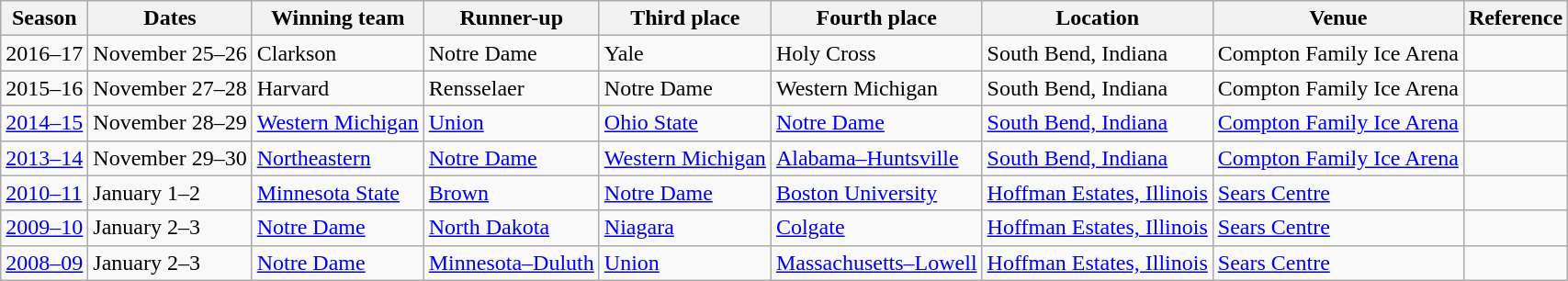<table class="wikitable sortable">
<tr>
<th>Season</th>
<th>Dates</th>
<th>Winning team</th>
<th>Runner-up</th>
<th>Third place</th>
<th>Fourth place</th>
<th>Location</th>
<th>Venue</th>
<th class=unsortable>Reference</th>
</tr>
<tr>
<td>2016–17</td>
<td>November 25–26</td>
<td>Clarkson</td>
<td>Notre Dame</td>
<td>Yale</td>
<td>Holy Cross</td>
<td>South Bend, Indiana</td>
<td>Compton Family Ice Arena</td>
<td></td>
</tr>
<tr>
<td>2015–16</td>
<td>November 27–28</td>
<td>Harvard</td>
<td>Rensselaer</td>
<td>Notre Dame</td>
<td>Western Michigan</td>
<td>South Bend, Indiana</td>
<td>Compton Family Ice Arena</td>
<td></td>
</tr>
<tr>
<td><a href='#'>2014–15</a></td>
<td>November 28–29</td>
<td><a href='#'>Western Michigan</a></td>
<td><a href='#'>Union</a></td>
<td><a href='#'>Ohio State</a></td>
<td><a href='#'>Notre Dame</a></td>
<td><a href='#'>South Bend, Indiana</a></td>
<td><a href='#'>Compton Family Ice Arena</a></td>
<td align=center></td>
</tr>
<tr>
<td><a href='#'>2013–14</a></td>
<td>November 29–30</td>
<td><a href='#'>Northeastern</a></td>
<td><a href='#'>Notre Dame</a></td>
<td><a href='#'>Western Michigan</a></td>
<td><a href='#'>Alabama–Huntsville</a></td>
<td><a href='#'>South Bend, Indiana</a></td>
<td><a href='#'>Compton Family Ice Arena</a></td>
<td align=center></td>
</tr>
<tr>
<td><a href='#'>2010–11</a></td>
<td>January 1–2</td>
<td><a href='#'>Minnesota State</a></td>
<td><a href='#'>Brown</a></td>
<td><a href='#'>Notre Dame</a></td>
<td><a href='#'>Boston University</a></td>
<td><a href='#'>Hoffman Estates, Illinois</a></td>
<td><a href='#'>Sears Centre</a></td>
<td align=center></td>
</tr>
<tr>
<td><a href='#'>2009–10</a></td>
<td>January 2–3</td>
<td><a href='#'>Notre Dame</a></td>
<td><a href='#'>North Dakota</a></td>
<td><a href='#'>Niagara</a></td>
<td><a href='#'>Colgate</a></td>
<td><a href='#'>Hoffman Estates, Illinois</a></td>
<td><a href='#'>Sears Centre</a></td>
<td align=center></td>
</tr>
<tr>
<td><a href='#'>2008–09</a></td>
<td>January 2–3</td>
<td><a href='#'>Notre Dame</a></td>
<td><a href='#'>Minnesota–Duluth</a></td>
<td><a href='#'>Union</a></td>
<td><a href='#'>Massachusetts–Lowell</a></td>
<td><a href='#'>Hoffman Estates, Illinois</a></td>
<td><a href='#'>Sears Centre</a></td>
<td align=center></td>
</tr>
</table>
